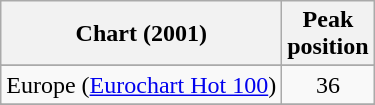<table class="wikitable sortable">
<tr>
<th>Chart (2001)</th>
<th>Peak<br>position</th>
</tr>
<tr>
</tr>
<tr>
</tr>
<tr>
</tr>
<tr>
</tr>
<tr>
<td>Europe (<a href='#'>Eurochart Hot 100</a>)</td>
<td align="center">36</td>
</tr>
<tr>
</tr>
<tr>
</tr>
<tr>
</tr>
<tr>
</tr>
<tr>
</tr>
<tr>
</tr>
<tr>
</tr>
<tr>
</tr>
</table>
